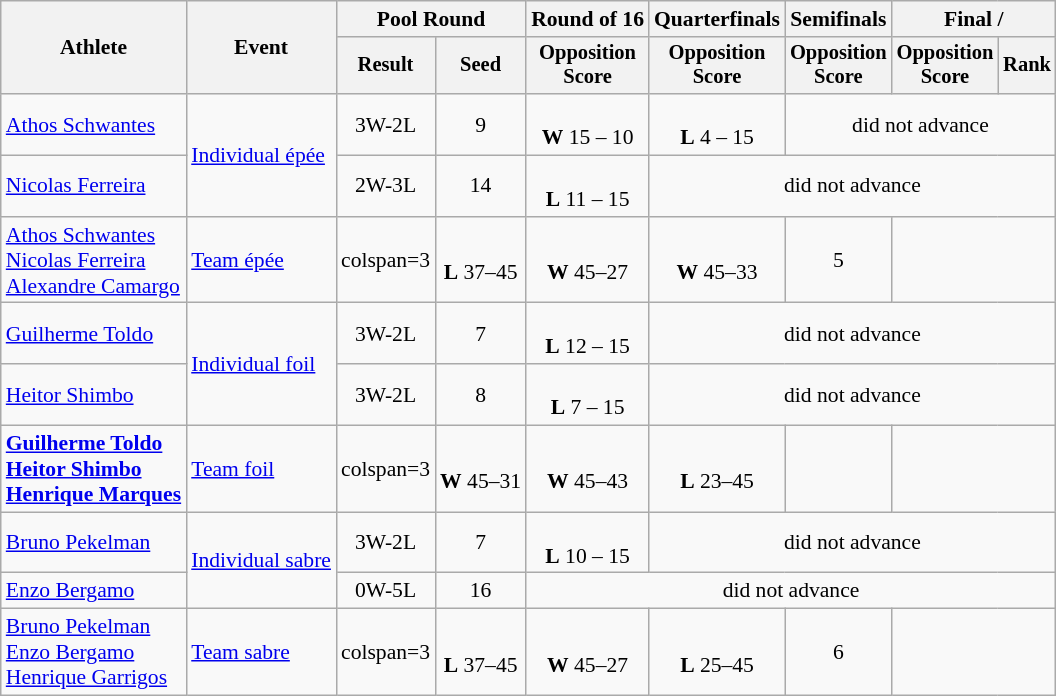<table class=wikitable style="font-size:90%">
<tr>
<th rowspan="2">Athlete</th>
<th rowspan="2">Event</th>
<th colspan=2>Pool Round</th>
<th>Round of 16</th>
<th>Quarterfinals</th>
<th>Semifinals</th>
<th colspan=2>Final / </th>
</tr>
<tr style="font-size:95%">
<th>Result</th>
<th>Seed</th>
<th>Opposition<br>Score</th>
<th>Opposition<br>Score</th>
<th>Opposition<br>Score</th>
<th>Opposition<br>Score</th>
<th>Rank</th>
</tr>
<tr align=center>
<td align=left><a href='#'>Athos Schwantes</a></td>
<td align=left rowspan=2><a href='#'>Individual épée</a></td>
<td>3W-2L</td>
<td>9</td>
<td><br><strong>W</strong> 15 – 10</td>
<td><br><strong>L</strong> 4 – 15</td>
<td align=center colspan=3>did not advance</td>
</tr>
<tr align=center>
<td align=left><a href='#'>Nicolas Ferreira</a></td>
<td>2W-3L</td>
<td>14</td>
<td><br><strong>L</strong> 11 – 15</td>
<td align=center colspan=4>did not advance</td>
</tr>
<tr align=center>
<td align=left><a href='#'>Athos Schwantes</a><br><a href='#'>Nicolas Ferreira</a><br><a href='#'>Alexandre Camargo</a></td>
<td align=left><a href='#'>Team épée</a></td>
<td>colspan=3 </td>
<td><br><strong>L</strong> 37–45</td>
<td><br><strong>W</strong> 45–27</td>
<td><br><strong>W</strong> 45–33</td>
<td>5</td>
</tr>
<tr align=center>
<td align=left><a href='#'>Guilherme Toldo</a></td>
<td align=left rowspan=2><a href='#'>Individual foil</a></td>
<td>3W-2L</td>
<td>7</td>
<td><br><strong>L</strong> 12 – 15</td>
<td align=center colspan=4>did not advance</td>
</tr>
<tr align=center>
<td align=left><a href='#'>Heitor Shimbo</a></td>
<td>3W-2L</td>
<td>8</td>
<td><br><strong>L</strong> 7 – 15</td>
<td align=center colspan=4>did not advance</td>
</tr>
<tr align=center>
<td align=left><strong><a href='#'>Guilherme Toldo</a></strong><br><strong><a href='#'>Heitor Shimbo</a></strong><br><strong><a href='#'>Henrique Marques</a></strong></td>
<td align=left><a href='#'>Team foil</a></td>
<td>colspan=3 </td>
<td><br><strong>W</strong> 45–31</td>
<td><br><strong>W</strong> 45–43</td>
<td><br><strong>L</strong> 23–45</td>
<td></td>
</tr>
<tr align=center>
<td align=left><a href='#'>Bruno Pekelman</a></td>
<td align=left rowspan=2><a href='#'>Individual sabre</a></td>
<td>3W-2L</td>
<td>7</td>
<td><br><strong>L</strong> 10 – 15</td>
<td align=center colspan=4>did not advance</td>
</tr>
<tr align=center>
<td align=left><a href='#'>Enzo Bergamo</a></td>
<td>0W-5L</td>
<td>16</td>
<td align=center colspan=5>did not advance</td>
</tr>
<tr align=center>
<td align=left><a href='#'>Bruno Pekelman</a><br><a href='#'>Enzo Bergamo</a><br><a href='#'>Henrique Garrigos</a></td>
<td align=left><a href='#'>Team sabre</a></td>
<td>colspan=3 </td>
<td><br><strong>L</strong> 37–45</td>
<td><br><strong>W</strong> 45–27</td>
<td><br><strong>L</strong> 25–45</td>
<td>6</td>
</tr>
</table>
